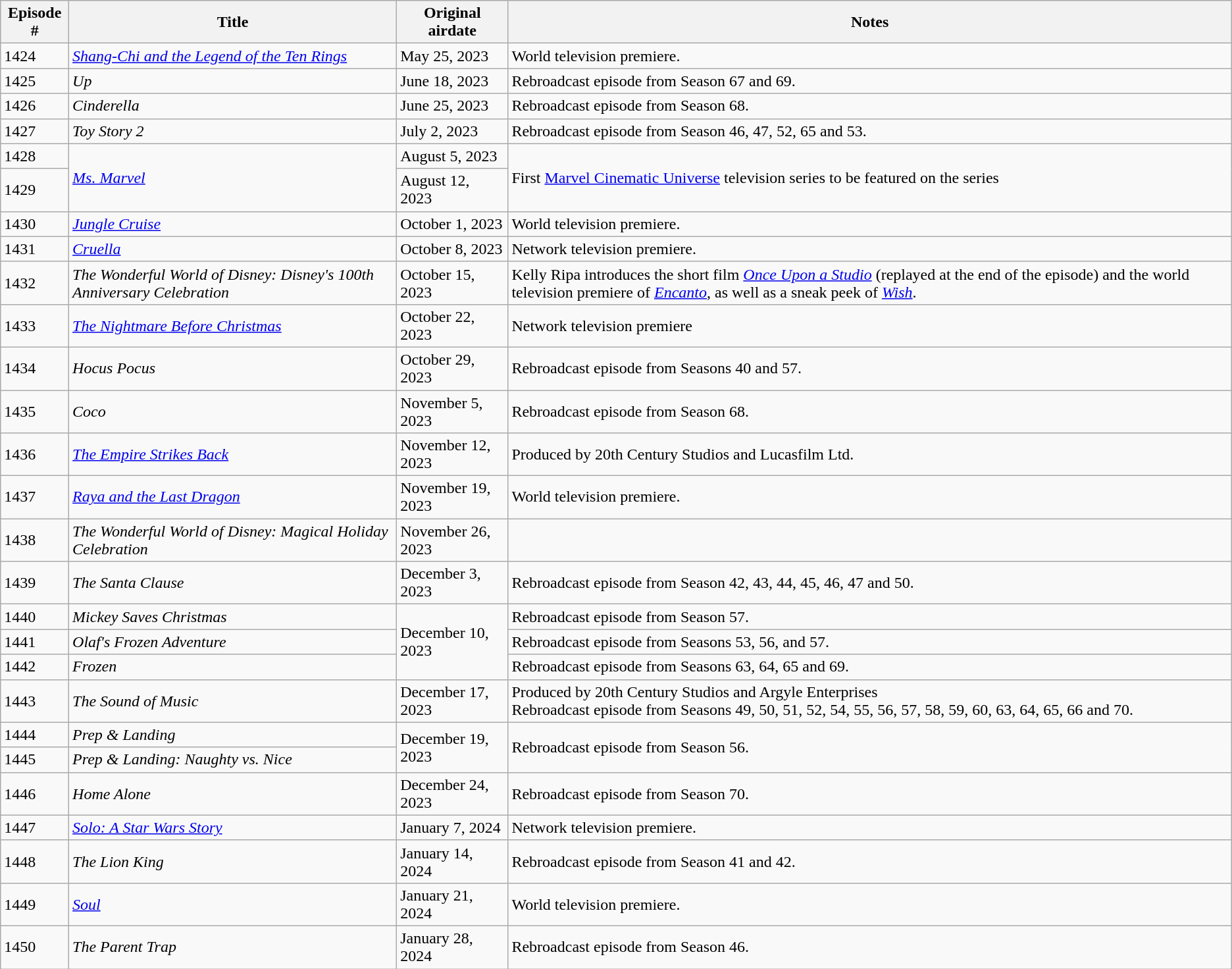<table class="wikitable sortable">
<tr>
<th>Episode #</th>
<th>Title</th>
<th>Original airdate</th>
<th>Notes</th>
</tr>
<tr>
<td>1424</td>
<td><em><a href='#'>Shang-Chi and the Legend of the Ten Rings</a></em></td>
<td>May 25, 2023</td>
<td>World television premiere.</td>
</tr>
<tr>
<td>1425</td>
<td><em>Up</em></td>
<td>June 18, 2023</td>
<td>Rebroadcast episode from Season 67 and 69.</td>
</tr>
<tr>
<td>1426</td>
<td><em>Cinderella</em></td>
<td>June 25, 2023</td>
<td>Rebroadcast episode from Season 68.</td>
</tr>
<tr>
<td>1427</td>
<td><em>Toy Story 2</em></td>
<td>July 2, 2023</td>
<td>Rebroadcast episode from Season 46, 47, 52, 65 and 53.</td>
</tr>
<tr>
<td>1428</td>
<td rowspan="2"><em><a href='#'>Ms. Marvel</a></em></td>
<td>August 5, 2023 </td>
<td rowspan="2">First <a href='#'>Marvel Cinematic Universe</a> television series to be featured on the series</td>
</tr>
<tr>
<td>1429</td>
<td>August 12, 2023 </td>
</tr>
<tr>
<td>1430</td>
<td><em><a href='#'>Jungle Cruise</a></em></td>
<td>October 1, 2023</td>
<td>World television premiere.</td>
</tr>
<tr>
<td>1431</td>
<td><em><a href='#'>Cruella</a></em></td>
<td>October 8, 2023</td>
<td>Network television premiere.</td>
</tr>
<tr>
<td>1432</td>
<td><em>The Wonderful World of Disney: Disney's 100th Anniversary Celebration</em></td>
<td>October 15, 2023</td>
<td>Kelly Ripa introduces the short film <em><a href='#'>Once Upon a Studio</a></em> (replayed at the end of the episode) and the world television premiere of <em><a href='#'>Encanto</a></em>, as well as a sneak peek of <em><a href='#'>Wish</a></em>.</td>
</tr>
<tr>
<td>1433</td>
<td><em><a href='#'>The Nightmare Before Christmas</a></em></td>
<td>October 22, 2023</td>
<td>Network television premiere</td>
</tr>
<tr>
<td>1434</td>
<td><em>Hocus Pocus</em></td>
<td>October 29, 2023</td>
<td>Rebroadcast episode from Seasons 40 and 57.</td>
</tr>
<tr>
<td>1435</td>
<td><em>Coco</em></td>
<td>November 5, 2023</td>
<td>Rebroadcast episode from Season 68.</td>
</tr>
<tr>
<td>1436</td>
<td><em><a href='#'>The Empire Strikes Back</a></em></td>
<td>November 12, 2023</td>
<td>Produced by 20th Century Studios and Lucasfilm Ltd.</td>
</tr>
<tr>
<td>1437</td>
<td><em><a href='#'>Raya and the Last Dragon</a></em></td>
<td>November 19, 2023</td>
<td>World television premiere.</td>
</tr>
<tr>
<td>1438</td>
<td><em>The Wonderful World of Disney: Magical Holiday Celebration</em></td>
<td>November 26, 2023</td>
<td></td>
</tr>
<tr>
<td>1439</td>
<td><em>The Santa Clause</em></td>
<td>December 3, 2023</td>
<td>Rebroadcast episode from Season 42, 43, 44, 45, 46, 47 and 50.</td>
</tr>
<tr>
<td>1440</td>
<td><em>Mickey Saves Christmas</em></td>
<td rowspan="3">December 10, 2023</td>
<td>Rebroadcast episode from Season 57.</td>
</tr>
<tr>
<td>1441</td>
<td><em>Olaf's Frozen Adventure</em></td>
<td>Rebroadcast episode from Seasons 53, 56, and 57.</td>
</tr>
<tr>
<td>1442</td>
<td><em>Frozen</em></td>
<td>Rebroadcast episode from Seasons 63, 64, 65 and 69.</td>
</tr>
<tr>
<td>1443</td>
<td><em>The Sound of Music</em></td>
<td>December 17, 2023</td>
<td>Produced by 20th Century Studios and Argyle Enterprises<br>Rebroadcast episode from Seasons 49, 50, 51, 52, 54, 55, 56, 57, 58, 59, 60, 63, 64, 65, 66 and 70.</td>
</tr>
<tr>
<td>1444</td>
<td><em>Prep & Landing</em></td>
<td rowspan="2">December 19, 2023</td>
<td rowspan="2">Rebroadcast episode from Season 56.</td>
</tr>
<tr>
<td>1445</td>
<td><em>Prep & Landing: Naughty vs. Nice</em></td>
</tr>
<tr>
<td>1446</td>
<td><em>Home Alone</em></td>
<td>December 24, 2023</td>
<td>Rebroadcast episode from Season 70.</td>
</tr>
<tr>
<td>1447</td>
<td><em><a href='#'>Solo: A Star Wars Story</a></em></td>
<td>January 7, 2024</td>
<td>Network television premiere.</td>
</tr>
<tr>
<td>1448</td>
<td><em>The Lion King</em></td>
<td>January 14, 2024</td>
<td>Rebroadcast episode from Season 41 and 42.</td>
</tr>
<tr>
<td>1449</td>
<td><em><a href='#'>Soul</a></em></td>
<td>January 21, 2024</td>
<td>World television premiere.</td>
</tr>
<tr>
<td>1450</td>
<td><em>The Parent Trap</em></td>
<td>January 28, 2024</td>
<td>Rebroadcast episode from Season 46.</td>
</tr>
</table>
